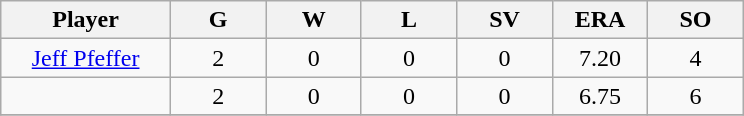<table class="wikitable sortable">
<tr>
<th bgcolor="#DDDDFF" width="16%">Player</th>
<th bgcolor="#DDDDFF" width="9%">G</th>
<th bgcolor="#DDDDFF" width="9%">W</th>
<th bgcolor="#DDDDFF" width="9%">L</th>
<th bgcolor="#DDDDFF" width="9%">SV</th>
<th bgcolor="#DDDDFF" width="9%">ERA</th>
<th bgcolor="#DDDDFF" width="9%">SO</th>
</tr>
<tr align="center">
<td><a href='#'>Jeff Pfeffer</a></td>
<td>2</td>
<td>0</td>
<td>0</td>
<td>0</td>
<td>7.20</td>
<td>4</td>
</tr>
<tr align=center>
<td></td>
<td>2</td>
<td>0</td>
<td>0</td>
<td>0</td>
<td>6.75</td>
<td>6</td>
</tr>
<tr align="center">
</tr>
</table>
